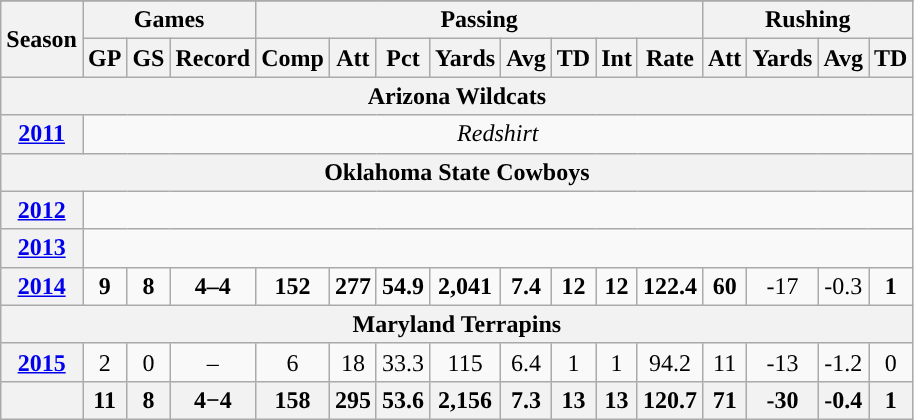<table class="wikitable" style="text-align:center;">
<tr College statistics>
</tr>
<tr>
<th rowspan="2">Season</th>
<th colspan="3">Games</th>
<th colspan="8">Passing</th>
<th colspan="5">Rushing</th>
</tr>
<tr>
<th>GP</th>
<th>GS</th>
<th>Record</th>
<th>Comp</th>
<th>Att</th>
<th>Pct</th>
<th>Yards</th>
<th>Avg</th>
<th>TD</th>
<th>Int</th>
<th>Rate</th>
<th>Att</th>
<th>Yards</th>
<th>Avg</th>
<th>TD</th>
</tr>
<tr>
<th colspan="16">Arizona Wildcats</th>
</tr>
<tr>
<th><a href='#'>2011</a></th>
<td colspan="15"><em>Redshirt </em></td>
</tr>
<tr>
<th colspan="16">Oklahoma State Cowboys</th>
</tr>
<tr>
<th><a href='#'>2012</a></th>
<td colspan="15"></td>
</tr>
<tr>
<th><a href='#'>2013</a></th>
<td colspan="15"></td>
</tr>
<tr>
<th><a href='#'>2014</a></th>
<td><strong>9</strong></td>
<td><strong>8</strong></td>
<td><strong>4–4</strong></td>
<td><strong>152</strong></td>
<td><strong>277</strong></td>
<td><strong>54.9</strong></td>
<td><strong>2,041</strong></td>
<td><strong>7.4</strong></td>
<td><strong>12</strong></td>
<td><strong>12</strong></td>
<td><strong>122.4</strong></td>
<td><strong>60</strong></td>
<td>-17</td>
<td>-0.3</td>
<td><strong>1</strong></td>
</tr>
<tr>
<th colspan="16">Maryland Terrapins</th>
</tr>
<tr>
<th><a href='#'>2015</a></th>
<td>2</td>
<td>0</td>
<td>–</td>
<td>6</td>
<td>18</td>
<td>33.3</td>
<td>115</td>
<td>6.4</td>
<td>1</td>
<td>1</td>
<td>94.2</td>
<td>11</td>
<td>-13</td>
<td>-1.2</td>
<td>0</td>
</tr>
<tr>
<th></th>
<th>11</th>
<th>8</th>
<th>4−4</th>
<th>158</th>
<th>295</th>
<th>53.6</th>
<th>2,156</th>
<th>7.3</th>
<th>13</th>
<th>13</th>
<th>120.7</th>
<th>71</th>
<th>-30</th>
<th>-0.4</th>
<th>1</th>
</tr>
</table>
